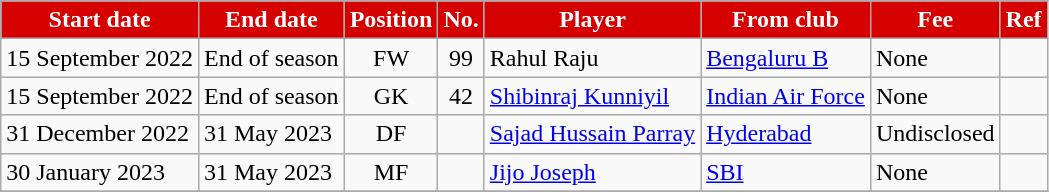<table class="wikitable sortable">
<tr>
<th style="background:#d50000; color:white;"><strong>Start date</strong></th>
<th style="background:#d50000; color:white;"><strong>End date</strong></th>
<th style="background:#d50000; color:white;"><strong>Position</strong></th>
<th style="background:#d50000; color:white;"><strong>No.</strong></th>
<th style="background:#d50000; color:white;"><strong>Player</strong></th>
<th style="background:#d50000; color:white;"><strong>From club</strong></th>
<th style="background:#d50000; color:white;"><strong>Fee</strong></th>
<th style="background:#d50000; color:white;"><strong>Ref</strong></th>
</tr>
<tr>
<td>15 September 2022</td>
<td>End of season</td>
<td style="text-align:center;">FW</td>
<td style="text-align:center;">99</td>
<td style="text-align:left;"> Rahul Raju</td>
<td style="text-align:left;"> <a href='#'>Bengaluru B</a></td>
<td>None</td>
<td></td>
</tr>
<tr>
<td>15 September 2022</td>
<td>End of season</td>
<td style="text-align:center;">GK</td>
<td style="text-align:center;">42</td>
<td style="text-align:left;"> <a href='#'>Shibinraj Kunniyil</a></td>
<td style="text-align:left;"> <a href='#'>Indian Air Force</a></td>
<td>None</td>
<td></td>
</tr>
<tr>
<td>31 December 2022</td>
<td>31 May 2023</td>
<td style="text-align:center;">DF</td>
<td style="text-align:center;"></td>
<td style="text-align:left;"> <a href='#'>Sajad Hussain Parray</a></td>
<td style="text-align:left;"> <a href='#'>Hyderabad</a></td>
<td>Undisclosed</td>
<td></td>
</tr>
<tr>
<td>30 January 2023</td>
<td>31 May 2023</td>
<td style="text-align:center;">MF</td>
<td style="text-align:center;"></td>
<td style="text-align:left;"> <a href='#'>Jijo Joseph</a></td>
<td style="text-align:left;"> <a href='#'>SBI</a></td>
<td>None</td>
<td></td>
</tr>
<tr>
</tr>
</table>
